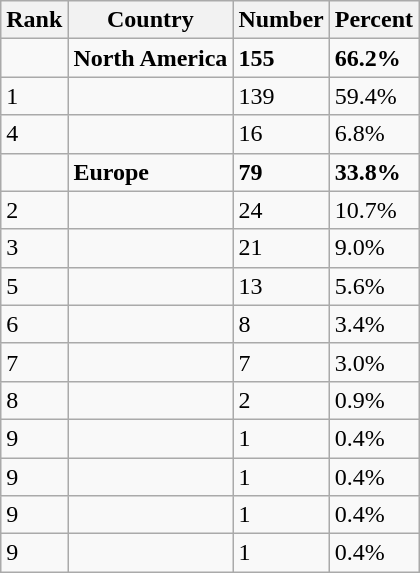<table class="wikitable">
<tr>
<th>Rank</th>
<th>Country</th>
<th>Number</th>
<th>Percent</th>
</tr>
<tr>
<td></td>
<td><strong>North America</strong></td>
<td><strong>155</strong></td>
<td><strong>66.2%</strong></td>
</tr>
<tr>
<td>1</td>
<td></td>
<td>139</td>
<td>59.4%</td>
</tr>
<tr>
<td>4</td>
<td></td>
<td>16</td>
<td>6.8%</td>
</tr>
<tr>
<td></td>
<td><strong>Europe</strong></td>
<td><strong>79</strong></td>
<td><strong>33.8%</strong></td>
</tr>
<tr>
<td>2</td>
<td></td>
<td>24</td>
<td>10.7%</td>
</tr>
<tr>
<td>3</td>
<td></td>
<td>21</td>
<td>9.0%</td>
</tr>
<tr>
<td>5</td>
<td></td>
<td>13</td>
<td>5.6%</td>
</tr>
<tr>
<td>6</td>
<td></td>
<td>8</td>
<td>3.4%</td>
</tr>
<tr>
<td>7</td>
<td></td>
<td>7</td>
<td>3.0%</td>
</tr>
<tr>
<td>8</td>
<td></td>
<td>2</td>
<td>0.9%</td>
</tr>
<tr>
<td>9</td>
<td></td>
<td>1</td>
<td>0.4%</td>
</tr>
<tr>
<td>9</td>
<td></td>
<td>1</td>
<td>0.4%</td>
</tr>
<tr>
<td>9</td>
<td></td>
<td>1</td>
<td>0.4%</td>
</tr>
<tr>
<td>9</td>
<td></td>
<td>1</td>
<td>0.4%</td>
</tr>
</table>
